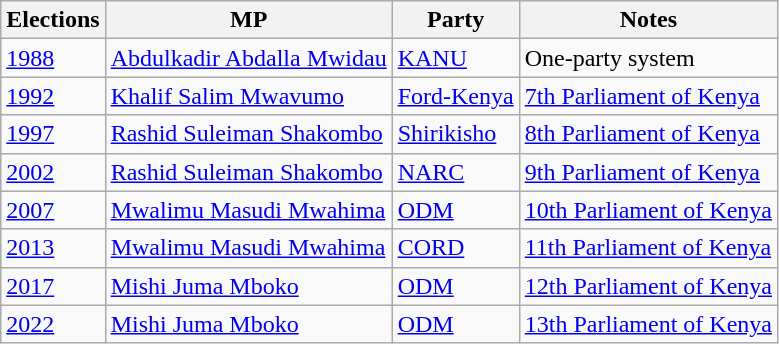<table class="wikitable">
<tr>
<th>Elections</th>
<th>MP </th>
<th>Party</th>
<th>Notes</th>
</tr>
<tr>
<td><a href='#'>1988</a></td>
<td><a href='#'>Abdulkadir Abdalla Mwidau</a></td>
<td><a href='#'>KANU</a></td>
<td>One-party system</td>
</tr>
<tr>
<td><a href='#'>1992</a></td>
<td><a href='#'>Khalif Salim Mwavumo</a></td>
<td><a href='#'>Ford-Kenya</a></td>
<td><a href='#'>7th Parliament of Kenya</a></td>
</tr>
<tr>
<td><a href='#'>1997</a></td>
<td><a href='#'>Rashid Suleiman Shakombo</a></td>
<td><a href='#'>Shirikisho</a></td>
<td><a href='#'>8th Parliament of Kenya</a></td>
</tr>
<tr>
<td><a href='#'>2002</a></td>
<td><a href='#'>Rashid Suleiman Shakombo</a></td>
<td><a href='#'>NARC</a></td>
<td><a href='#'>9th Parliament of Kenya</a></td>
</tr>
<tr>
<td><a href='#'>2007</a></td>
<td><a href='#'>Mwalimu Masudi Mwahima</a></td>
<td><a href='#'>ODM</a></td>
<td><a href='#'>10th Parliament of Kenya</a></td>
</tr>
<tr>
<td><a href='#'>2013</a></td>
<td><a href='#'>Mwalimu Masudi Mwahima</a></td>
<td><a href='#'>CORD</a></td>
<td><a href='#'>11th Parliament of Kenya</a></td>
</tr>
<tr>
<td><a href='#'>2017</a></td>
<td><a href='#'>Mishi Juma Mboko</a></td>
<td><a href='#'>ODM</a></td>
<td><a href='#'>12th Parliament of Kenya</a></td>
</tr>
<tr>
<td><a href='#'>2022</a></td>
<td><a href='#'>Mishi Juma Mboko</a></td>
<td><a href='#'>ODM</a></td>
<td><a href='#'>13th Parliament of Kenya</a></td>
</tr>
</table>
